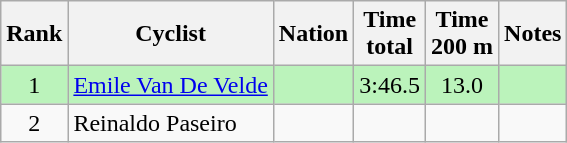<table class="wikitable sortable" style="text-align:center">
<tr>
<th>Rank</th>
<th>Cyclist</th>
<th>Nation</th>
<th>Time<br>total</th>
<th>Time<br>200 m</th>
<th>Notes</th>
</tr>
<tr bgcolor=bbf3bb>
<td>1</td>
<td align=left><a href='#'>Emile Van De Velde</a></td>
<td align=left></td>
<td>3:46.5</td>
<td>13.0</td>
<td></td>
</tr>
<tr>
<td>2</td>
<td align=left>Reinaldo Paseiro</td>
<td align=left></td>
<td></td>
<td></td>
<td></td>
</tr>
</table>
